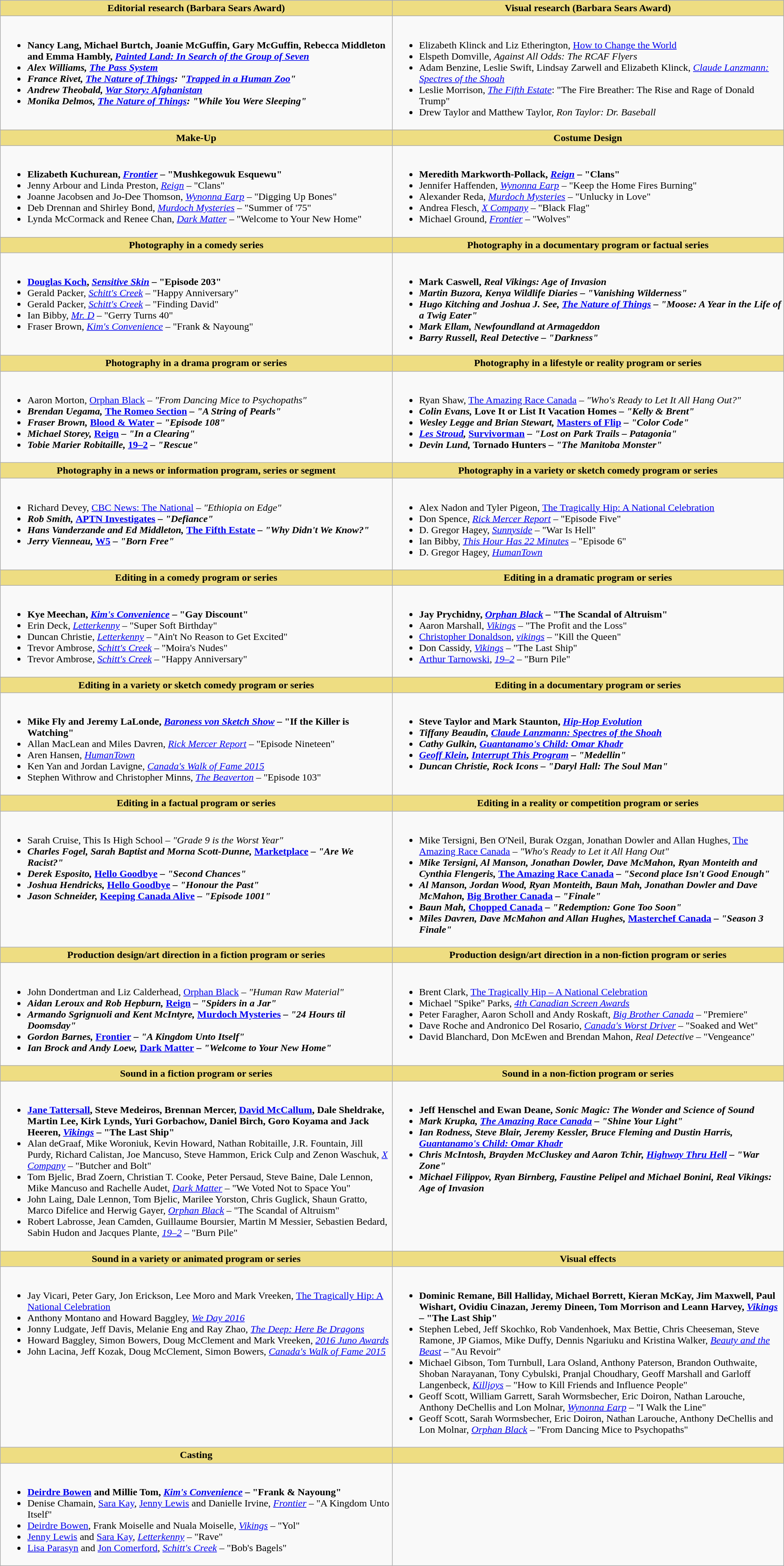<table class=wikitable width="100%">
<tr>
<th style="background:#EEDD82; width:50%">Editorial research (Barbara Sears Award)</th>
<th style="background:#EEDD82; width:50%">Visual research (Barbara Sears Award)</th>
</tr>
<tr>
<td valign="top"><br><ul><li> <strong>Nancy Lang, Michael Burtch, Joanie McGuffin, Gary McGuffin, Rebecca Middleton and Emma Hambly, <em><a href='#'>Painted Land: In Search of the Group of Seven</a><strong><em></li><li>Alex Williams, </em><a href='#'>The Pass System</a><em></li><li>France Rivet, </em><a href='#'>The Nature of Things</a><em>: "<a href='#'>Trapped in a Human Zoo</a>"</li><li>Andrew Theobald, </em><a href='#'>War Story: Afghanistan</a><em></li><li>Monika Delmos, </em><a href='#'>The Nature of Things</a><em>: "While You Were Sleeping"</li></ul></td>
<td valign="top"><br><ul><li> </strong>Elizabeth Klinck and Liz Etherington, </em><a href='#'>How to Change the World</a></em></strong></li><li>Elspeth Domville, <em>Against All Odds: The RCAF Flyers</em></li><li>Adam Benzine, Leslie Swift, Lindsay Zarwell and Elizabeth Klinck, <em><a href='#'>Claude Lanzmann: Spectres of the Shoah</a></em></li><li>Leslie Morrison, <em><a href='#'>The Fifth Estate</a></em>: "The Fire Breather: The Rise and Rage of Donald Trump"</li><li>Drew Taylor and Matthew Taylor, <em>Ron Taylor: Dr. Baseball</em></li></ul></td>
</tr>
<tr>
<th style="background:#EEDD82; width:50%">Make-Up</th>
<th style="background:#EEDD82; width:50%">Costume Design</th>
</tr>
<tr>
<td valign="top"><br><ul><li> <strong>Elizabeth Kuchurean, <em><a href='#'>Frontier</a></em> – "Mushkegowuk Esquewu"</strong></li><li>Jenny Arbour and Linda Preston, <em><a href='#'>Reign</a></em> – "Clans"</li><li>Joanne Jacobsen and Jo-Dee Thomson, <em><a href='#'>Wynonna Earp</a></em> – "Digging Up Bones"</li><li>Deb Drennan and Shirley Bond, <em><a href='#'>Murdoch Mysteries</a></em> – "Summer of '75"</li><li>Lynda McCormack and Renee Chan, <em><a href='#'>Dark Matter</a></em> – "Welcome to Your New Home"</li></ul></td>
<td valign="top"><br><ul><li> <strong>Meredith Markworth-Pollack, <em><a href='#'>Reign</a></em> – "Clans"</strong></li><li>Jennifer Haffenden, <em><a href='#'>Wynonna Earp</a></em> – "Keep the Home Fires Burning"</li><li>Alexander Reda, <em><a href='#'>Murdoch Mysteries</a></em> – "Unlucky in Love"</li><li>Andrea Flesch, <em><a href='#'>X Company</a></em> – "Black Flag"</li><li>Michael Ground, <em><a href='#'>Frontier</a></em> – "Wolves"</li></ul></td>
</tr>
<tr>
<th style="background:#EEDD82; width:50%">Photography in a comedy series</th>
<th style="background:#EEDD82; width:50%">Photography in a documentary program or factual series</th>
</tr>
<tr>
<td valign="top"><br><ul><li> <strong><a href='#'>Douglas Koch</a>, <em><a href='#'>Sensitive Skin</a></em> – "Episode 203"</strong></li><li>Gerald Packer, <em><a href='#'>Schitt's Creek</a></em> – "Happy Anniversary"</li><li>Gerald Packer, <em><a href='#'>Schitt's Creek</a></em> – "Finding David"</li><li>Ian Bibby, <em><a href='#'>Mr. D</a></em> – "Gerry Turns 40"</li><li>Fraser Brown, <em><a href='#'>Kim's Convenience</a></em> – "Frank & Nayoung"</li></ul></td>
<td valign="top"><br><ul><li> <strong>Mark Caswell, <em>Real Vikings: Age of Invasion<strong><em></li><li>Martin Buzora, </em>Kenya Wildlife Diaries<em> – "Vanishing Wilderness"</li><li>Hugo Kitching and Joshua J. See, </em><a href='#'>The Nature of Things</a><em> – "Moose: A Year in the Life of a Twig Eater"</li><li>Mark Ellam, </em>Newfoundland at Armageddon<em></li><li>Barry Russell, </em>Real Detective<em> – "Darkness"</li></ul></td>
</tr>
<tr>
<th style="background:#EEDD82; width:50%">Photography in a drama program or series</th>
<th style="background:#EEDD82; width:50%">Photography in a lifestyle or reality program or series</th>
</tr>
<tr>
<td valign="top"><br><ul><li> </strong>Aaron Morton, </em><a href='#'>Orphan Black</a><em> – "From Dancing Mice to Psychopaths"<strong></li><li>Brendan Uegama, </em><a href='#'>The Romeo Section</a><em> – "A String of Pearls"</li><li>Fraser Brown, </em><a href='#'>Blood & Water</a><em> – "Episode 108"</li><li>Michael Storey, </em><a href='#'>Reign</a><em> – "In a Clearing"</li><li>Tobie Marier Robitaille, </em><a href='#'>19–2</a><em> – "Rescue"</li></ul></td>
<td valign="top"><br><ul><li> </strong>Ryan Shaw, </em><a href='#'>The Amazing Race Canada</a><em> – "Who's Ready to Let It All Hang Out?"<strong></li><li>Colin Evans, </em>Love It or List It Vacation Homes<em> – "Kelly & Brent"</li><li>Wesley Legge and Brian Stewart, </em><a href='#'>Masters of Flip</a><em> – "Color Code"</li><li><a href='#'>Les Stroud</a>, </em><a href='#'>Survivorman</a><em> – "Lost on Park Trails – Patagonia"</li><li>Devin Lund, </em>Tornado Hunters<em> – "The Manitoba Monster"</li></ul></td>
</tr>
<tr>
<th style="background:#EEDD82; width:50%">Photography in a news or information program, series or segment</th>
<th style="background:#EEDD82; width:50%">Photography in a variety or sketch comedy program or series</th>
</tr>
<tr>
<td valign="top"><br><ul><li> </strong>Richard Devey, </em><a href='#'>CBC News: The National</a><em> – "Ethiopia on Edge"<strong></li><li>Rob Smith, </em><a href='#'>APTN Investigates</a><em> – "Defiance"</li><li>Hans Vanderzande and Ed Middleton, </em><a href='#'>The Fifth Estate</a><em> – "Why Didn't We Know?"</li><li>Jerry Vienneau, </em><a href='#'>W5</a><em> – "Born Free"</li></ul></td>
<td valign="top"><br><ul><li> </strong>Alex Nadon and Tyler Pigeon, </em><a href='#'>The Tragically Hip: A National Celebration</a></em></strong></li><li>Don Spence, <em><a href='#'>Rick Mercer Report</a></em> – "Episode Five"</li><li>D. Gregor Hagey, <em><a href='#'>Sunnyside</a></em> – "War Is Hell"</li><li>Ian Bibby, <em><a href='#'>This Hour Has 22 Minutes</a></em> – "Episode 6"</li><li>D. Gregor Hagey, <em><a href='#'>HumanTown</a></em></li></ul></td>
</tr>
<tr>
<th style="background:#EEDD82; width:50%">Editing in a comedy program or series</th>
<th style="background:#EEDD82; width:50%">Editing in a dramatic program or series</th>
</tr>
<tr>
<td valign="top"><br><ul><li> <strong>Kye Meechan, <em><a href='#'>Kim's Convenience</a></em> – "Gay Discount"</strong></li><li>Erin Deck, <em><a href='#'>Letterkenny</a></em> – "Super Soft Birthday"</li><li>Duncan Christie, <em><a href='#'>Letterkenny</a></em> – "Ain't No Reason to Get Excited"</li><li>Trevor Ambrose, <em><a href='#'>Schitt's Creek</a></em> – "Moira's Nudes"</li><li>Trevor Ambrose, <em><a href='#'>Schitt's Creek</a></em> – "Happy Anniversary"</li></ul></td>
<td valign="top"><br><ul><li> <strong>Jay Prychidny, <em><a href='#'>Orphan Black</a></em> – "The Scandal of Altruism"</strong></li><li>Aaron Marshall, <em><a href='#'>Vikings</a></em> – "The Profit and the Loss"</li><li><a href='#'>Christopher Donaldson</a>, <em><a href='#'>vikings</a></em> – "Kill the Queen"</li><li>Don Cassidy, <em><a href='#'>Vikings</a></em> – "The Last Ship"</li><li><a href='#'>Arthur Tarnowski</a>, <em><a href='#'>19–2</a></em> – "Burn Pile"</li></ul></td>
</tr>
<tr>
<th style="background:#EEDD82; width:50%">Editing in a variety or sketch comedy program or series</th>
<th style="background:#EEDD82; width:50%">Editing in a documentary program or series</th>
</tr>
<tr>
<td valign="top"><br><ul><li> <strong>Mike Fly and Jeremy LaLonde, <em><a href='#'>Baroness von Sketch Show</a></em> – "If the Killer is Watching"</strong></li><li>Allan MacLean and Miles Davren, <em><a href='#'>Rick Mercer Report</a></em> – "Episode Nineteen"</li><li>Aren Hansen, <em><a href='#'>HumanTown</a></em></li><li>Ken Yan and Jordan Lavigne, <em><a href='#'>Canada's Walk of Fame 2015</a></em></li><li>Stephen Withrow and Christopher Minns, <em><a href='#'>The Beaverton</a></em> – "Episode 103"</li></ul></td>
<td valign="top"><br><ul><li> <strong>Steve Taylor and Mark Staunton, <em><a href='#'>Hip-Hop Evolution</a><strong><em></li><li>Tiffany Beaudin, </em><a href='#'>Claude Lanzmann: Spectres of the Shoah</a><em></li><li>Cathy Gulkin, </em><a href='#'>Guantanamo's Child: Omar Khadr</a><em></li><li><a href='#'>Geoff Klein</a>, </em><a href='#'>Interrupt This Program</a><em> – "Medellin"</li><li>Duncan Christie, </em>Rock Icons<em> – "Daryl Hall: The Soul Man"</li></ul></td>
</tr>
<tr>
<th style="background:#EEDD82; width:50%">Editing in a factual program or series</th>
<th style="background:#EEDD82; width:50%">Editing in a reality or competition program or series</th>
</tr>
<tr>
<td valign="top"><br><ul><li> </strong>Sarah Cruise, </em>This Is High School<em> – "Grade 9 is the Worst Year"<strong></li><li>Charles Fogel, Sarah Baptist and Morna Scott-Dunne, </em><a href='#'>Marketplace</a><em> – "Are We Racist?"</li><li>Derek Esposito, </em><a href='#'>Hello Goodbye</a><em> – "Second Chances"</li><li>Joshua Hendricks, </em><a href='#'>Hello Goodbye</a><em> – "Honour the Past"</li><li>Jason Schneider, </em><a href='#'>Keeping Canada Alive</a><em> – "Episode 1001"</li></ul></td>
<td valign="top"><br><ul><li> </strong>Mike Tersigni, Ben O'Neil, Burak Ozgan, Jonathan Dowler and Allan Hughes, </em><a href='#'>The Amazing Race Canada</a><em> – "Who's Ready to Let it All Hang Out"<strong></li><li>Mike Tersigni, Al Manson, Jonathan Dowler, Dave McMahon, Ryan Monteith and Cynthia Flengeris, </em><a href='#'>The Amazing Race Canada</a><em> – "Second place Isn't Good Enough"</li><li>Al Manson, Jordan Wood, Ryan Monteith, Baun Mah, Jonathan Dowler and Dave McMahon, </em><a href='#'>Big Brother Canada</a><em> – "Finale"</li><li>Baun Mah, </em><a href='#'>Chopped Canada</a><em> – "Redemption: Gone Too Soon"</li><li>Miles Davren, Dave McMahon and Allan Hughes, </em><a href='#'>Masterchef Canada</a><em> – "Season 3 Finale"</li></ul></td>
</tr>
<tr>
<th style="background:#EEDD82; width:50%">Production design/art direction in a fiction program or series</th>
<th style="background:#EEDD82; width:50%">Production design/art direction in a non-fiction program or series</th>
</tr>
<tr>
<td valign="top"><br><ul><li> </strong>John Dondertman and Liz Calderhead, </em><a href='#'>Orphan Black</a><em> – "Human Raw Material"<strong></li><li>Aidan Leroux and Rob Hepburn, </em><a href='#'>Reign</a><em> – "Spiders in a Jar"</li><li>Armando Sgrignuoli and Kent McIntyre, </em><a href='#'>Murdoch Mysteries</a><em> – "24 Hours til Doomsday"</li><li>Gordon Barnes, </em><a href='#'>Frontier</a><em> – "A Kingdom Unto Itself"</li><li>Ian Brock and Andy Loew, </em><a href='#'>Dark Matter</a><em> – "Welcome to Your New Home"</li></ul></td>
<td valign="top"><br><ul><li> </strong>Brent Clark, </em><a href='#'>The Tragically Hip – A National Celebration</a></em></strong></li><li>Michael "Spike" Parks, <em><a href='#'>4th Canadian Screen Awards</a></em></li><li>Peter Faragher, Aaron Scholl and Andy Roskaft, <em><a href='#'>Big Brother Canada</a></em> – "Premiere"</li><li>Dave Roche and Andronico Del Rosario, <em><a href='#'>Canada's Worst Driver</a></em> – "Soaked and Wet"</li><li>David Blanchard, Don McEwen and Brendan Mahon, <em>Real Detective</em> – "Vengeance"</li></ul></td>
</tr>
<tr>
<th style="background:#EEDD82; width:50%">Sound in a fiction program or series</th>
<th style="background:#EEDD82; width:50%">Sound in a non-fiction program or series</th>
</tr>
<tr>
<td valign="top"><br><ul><li> <strong><a href='#'>Jane Tattersall</a>, Steve Medeiros, Brennan Mercer, <a href='#'>David McCallum</a>, Dale Sheldrake, Martin Lee, Kirk Lynds, Yuri Gorbachow, Daniel Birch, Goro Koyama and Jack Heeren, <em><a href='#'>Vikings</a></em> – "The Last Ship"</strong></li><li>Alan deGraaf, Mike Woroniuk, Kevin Howard, Nathan Robitaille, J.R. Fountain, Jill Purdy, Richard Calistan, Joe Mancuso, Steve Hammon, Erick Culp and Zenon Waschuk, <em><a href='#'>X Company</a></em> – "Butcher and Bolt"</li><li>Tom Bjelic, Brad Zoern, Christian T. Cooke, Peter Persaud, Steve Baine, Dale Lennon, Mike Mancuso and Rachelle Audet, <em><a href='#'>Dark Matter</a></em> – "We Voted Not to Space You"</li><li>John Laing, Dale Lennon, Tom Bjelic, Marilee Yorston, Chris Guglick, Shaun Gratto, Marco Difelice and Herwig Gayer, <em><a href='#'>Orphan Black</a></em> – "The Scandal of Altruism"</li><li>Robert Labrosse, Jean Camden, Guillaume Boursier, Martin M Messier, Sebastien Bedard, Sabin Hudon and Jacques Plante, <em><a href='#'>19–2</a></em> – "Burn Pile"</li></ul></td>
<td valign="top"><br><ul><li> <strong>Jeff Henschel and Ewan Deane, <em>Sonic Magic: The Wonder and Science of Sound<strong><em></li><li>Mark Krupka, </em><a href='#'>The Amazing Race Canada</a><em> – "Shine Your Light"</li><li>Ian Rodness, Steve Blair, Jeremy Kessler, Bruce Fleming and Dustin Harris, </em><a href='#'>Guantanamo's Child: Omar Khadr</a><em></li><li>Chris McIntosh, Brayden McCluskey and Aaron Tchir, </em><a href='#'>Highway Thru Hell</a><em> – "War Zone"</li><li>Michael Filippov, Ryan Birnberg, Faustine Pelipel and Michael Bonini, </em>Real Vikings: Age of Invasion<em></li></ul></td>
</tr>
<tr>
<th style="background:#EEDD82; width:50%">Sound in a variety or animated program or series</th>
<th style="background:#EEDD82; width:50%">Visual effects</th>
</tr>
<tr>
<td valign="top"><br><ul><li> </strong>Jay Vicari, Peter Gary, Jon Erickson, Lee Moro and Mark Vreeken, </em><a href='#'>The Tragically Hip: A National Celebration</a></em></strong></li><li>Anthony Montano and Howard Baggley, <em><a href='#'>We Day 2016</a></em></li><li>Jonny Ludgate, Jeff Davis, Melanie Eng and Ray Zhao, <em><a href='#'>The Deep: Here Be Dragons</a></em></li><li>Howard Baggley, Simon Bowers, Doug McClement and Mark Vreeken, <em><a href='#'>2016 Juno Awards</a></em></li><li>John Lacina, Jeff Kozak, Doug McClement, Simon Bowers, <em><a href='#'>Canada's Walk of Fame 2015</a></em></li></ul></td>
<td valign="top"><br><ul><li> <strong>Dominic Remane, Bill Halliday, Michael Borrett, Kieran McKay, Jim Maxwell, Paul Wishart, Ovidiu Cinazan, Jeremy Dineen, Tom Morrison and Leann Harvey, <em><a href='#'>Vikings</a></em> – "The Last Ship"</strong></li><li>Stephen Lebed, Jeff Skochko, Rob Vandenhoek, Max Bettie, Chris Cheeseman, Steve Ramone, JP Giamos, Mike Duffy, Dennis Ngariuku and Kristina Walker, <em><a href='#'>Beauty and the Beast</a></em> – "Au Revoir"</li><li>Michael Gibson, Tom Turnbull, Lara Osland, Anthony Paterson, Brandon Outhwaite, Shoban Narayanan, Tony Cybulski, Pranjal Choudhary, Geoff Marshall and Garloff Langenbeck, <em><a href='#'>Killjoys</a></em> – "How to Kill Friends and Influence People"</li><li>Geoff Scott, William Garrett, Sarah Wormsbecher, Eric Doiron, Nathan Larouche, Anthony DeChellis and Lon Molnar, <em><a href='#'>Wynonna Earp</a></em> – "I Walk the Line"</li><li>Geoff Scott, Sarah Wormsbecher, Eric Doiron, Nathan Larouche, Anthony DeChellis and Lon Molnar, <em><a href='#'>Orphan Black</a></em> – "From Dancing Mice to Psychopaths"</li></ul></td>
</tr>
<tr>
<th style="background:#EEDD82; width:50%">Casting</th>
<th style="background:#EEDD82; width:50%"></th>
</tr>
<tr>
<td valign="top"><br><ul><li> <strong><a href='#'>Deirdre Bowen</a> and Millie Tom, <em><a href='#'>Kim's Convenience</a></em> – "Frank & Nayoung"</strong></li><li>Denise Chamain, <a href='#'>Sara Kay</a>, <a href='#'>Jenny Lewis</a> and Danielle Irvine, <em><a href='#'>Frontier</a></em> – "A Kingdom Unto Itself"</li><li><a href='#'>Deirdre Bowen</a>, Frank Moiselle and Nuala Moiselle, <em><a href='#'>Vikings</a></em> – "Yol"</li><li><a href='#'>Jenny Lewis</a> and <a href='#'>Sara Kay</a>, <em><a href='#'>Letterkenny</a></em> – "Rave"</li><li><a href='#'>Lisa Parasyn</a> and <a href='#'>Jon Comerford</a>, <em><a href='#'>Schitt's Creek</a></em> – "Bob's Bagels"</li></ul></td>
</tr>
</table>
